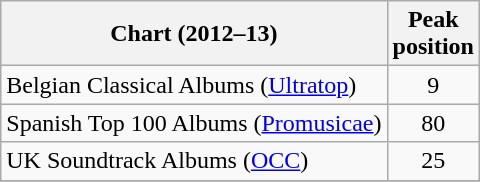<table class="wikitable sortable plainrowheaders">
<tr>
<th scope="col">Chart (2012–13)</th>
<th scope="col">Peak<br>position</th>
</tr>
<tr>
<td align="left">Belgian Classical Albums (<a href='#'>Ultratop</a>)</td>
<td align="center">9</td>
</tr>
<tr>
<td align="left">Spanish Top 100 Albums (<a href='#'>Promusicae</a>)</td>
<td align="center">80</td>
</tr>
<tr>
<td align="left">UK Soundtrack Albums (<a href='#'>OCC</a>)</td>
<td align="center">25</td>
</tr>
<tr>
</tr>
</table>
